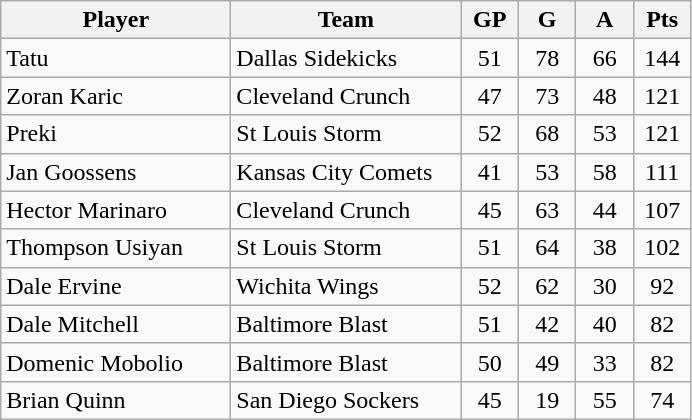<table class="wikitable">
<tr>
<th width="30%">Player</th>
<th width="30%">Team</th>
<th width="7.5%">GP</th>
<th width="7.5%">G</th>
<th width="7.5%">A</th>
<th width="7.5%">Pts</th>
</tr>
<tr align=center>
<td align=left>Tatu</td>
<td align=left>Dallas Sidekicks</td>
<td>51</td>
<td>78</td>
<td>66</td>
<td>144</td>
</tr>
<tr align=center>
<td align=left>Zoran Karic</td>
<td align=left>Cleveland Crunch</td>
<td>47</td>
<td>73</td>
<td>48</td>
<td>121</td>
</tr>
<tr align=center>
<td align=left>Preki</td>
<td align=left>St Louis Storm</td>
<td>52</td>
<td>68</td>
<td>53</td>
<td>121</td>
</tr>
<tr align=center>
<td align=left>Jan Goossens</td>
<td align=left>Kansas City Comets</td>
<td>41</td>
<td>53</td>
<td>58</td>
<td>111</td>
</tr>
<tr align=center>
<td align=left>Hector Marinaro</td>
<td align=left>Cleveland Crunch</td>
<td>45</td>
<td>63</td>
<td>44</td>
<td>107</td>
</tr>
<tr align=center>
<td align=left>Thompson Usiyan</td>
<td align=left>St Louis Storm</td>
<td>51</td>
<td>64</td>
<td>38</td>
<td>102</td>
</tr>
<tr align=center>
<td align=left>Dale Ervine</td>
<td align=left>Wichita Wings</td>
<td>52</td>
<td>62</td>
<td>30</td>
<td>92</td>
</tr>
<tr align=center>
<td align=left>Dale Mitchell</td>
<td align=left>Baltimore Blast</td>
<td>51</td>
<td>42</td>
<td>40</td>
<td>82</td>
</tr>
<tr align=center>
<td align=left>Domenic Mobolio</td>
<td align=left>Baltimore Blast</td>
<td>50</td>
<td>49</td>
<td>33</td>
<td>82</td>
</tr>
<tr align=center>
<td align=left>Brian Quinn</td>
<td align=left>San Diego Sockers</td>
<td>45</td>
<td>19</td>
<td>55</td>
<td>74</td>
</tr>
</table>
